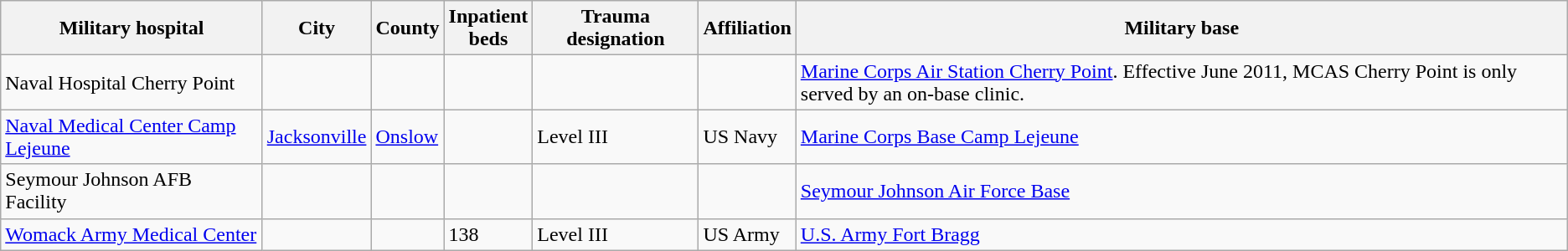<table class="wikitable">
<tr>
<th>Military hospital</th>
<th>City</th>
<th>County</th>
<th>Inpatient<br>beds</th>
<th>Trauma designation</th>
<th>Affiliation</th>
<th>Military base</th>
</tr>
<tr>
<td>Naval Hospital Cherry Point</td>
<td></td>
<td></td>
<td></td>
<td></td>
<td></td>
<td><a href='#'>Marine Corps Air Station Cherry Point</a>. Effective June 2011, MCAS Cherry Point is only served by an on-base clinic.</td>
</tr>
<tr>
<td><a href='#'>Naval Medical Center Camp Lejeune</a></td>
<td><a href='#'>Jacksonville</a></td>
<td><a href='#'>Onslow</a></td>
<td></td>
<td>Level III</td>
<td>US Navy</td>
<td><a href='#'>Marine Corps Base Camp Lejeune</a></td>
</tr>
<tr>
<td>Seymour Johnson AFB Facility</td>
<td></td>
<td></td>
<td></td>
<td></td>
<td></td>
<td><a href='#'>Seymour Johnson Air Force Base</a></td>
</tr>
<tr>
<td><a href='#'>Womack Army Medical Center</a></td>
<td></td>
<td></td>
<td>138</td>
<td>Level III</td>
<td>US Army</td>
<td><a href='#'>U.S. Army Fort Bragg</a></td>
</tr>
</table>
